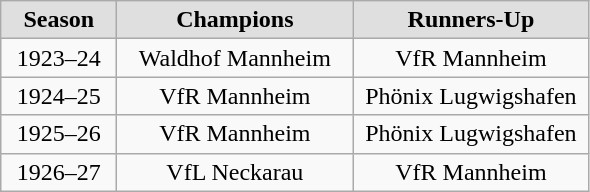<table class="wikitable">
<tr align="center" style="background:#dfdfdf">
<td width="70"><strong>Season</strong></td>
<td width="150"><strong>Champions</strong></td>
<td width="150"><strong>Runners-Up</strong></td>
</tr>
<tr align="center">
<td>1923–24</td>
<td>Waldhof Mannheim</td>
<td>VfR Mannheim</td>
</tr>
<tr align="center">
<td>1924–25</td>
<td>VfR Mannheim</td>
<td>Phönix Lugwigshafen</td>
</tr>
<tr align="center">
<td>1925–26</td>
<td>VfR Mannheim</td>
<td>Phönix Lugwigshafen</td>
</tr>
<tr align="center">
<td>1926–27</td>
<td>VfL Neckarau</td>
<td>VfR Mannheim</td>
</tr>
</table>
